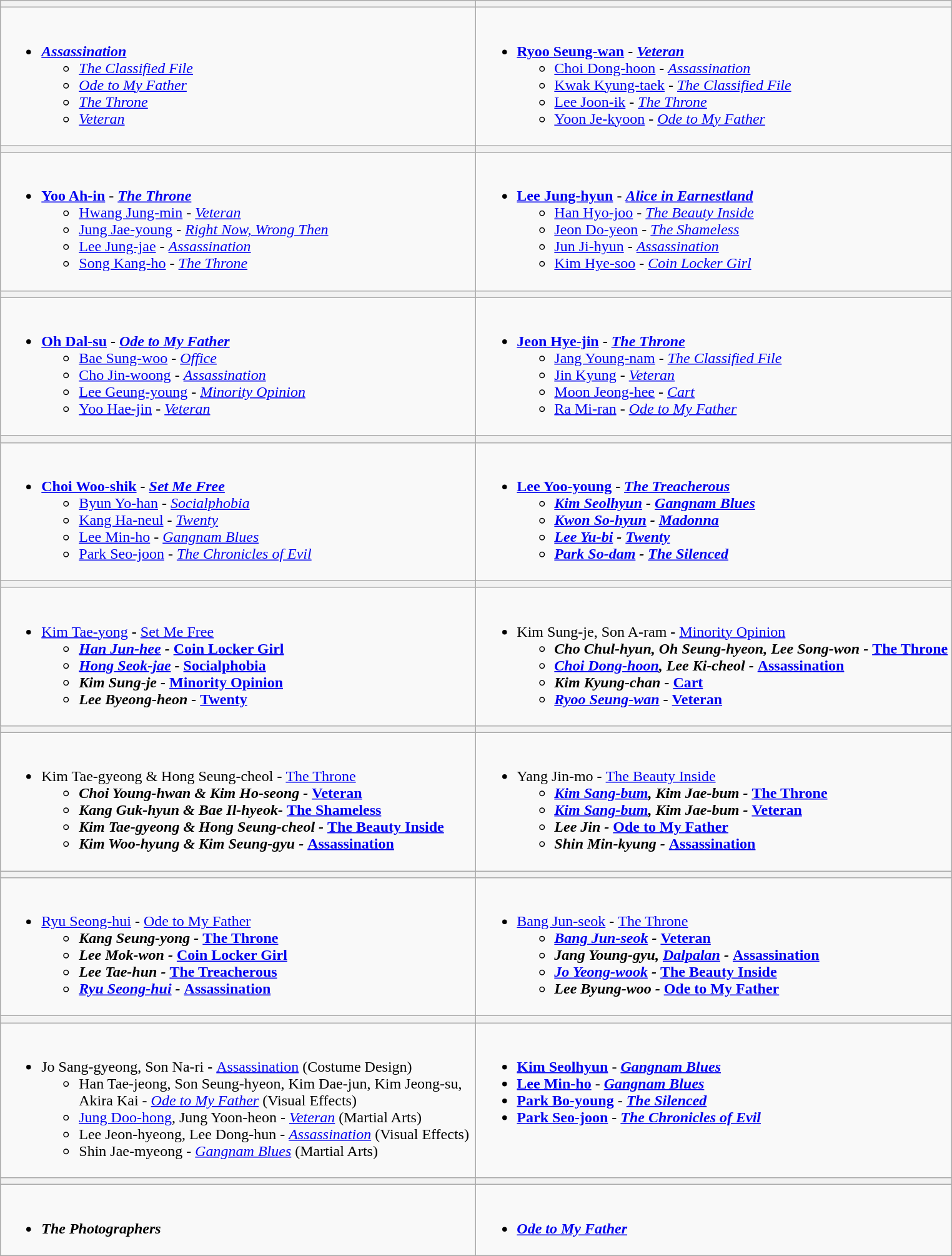<table class="wikitable">
<tr>
<th style="width:500px;"></th>
<th style="width:500px;"></th>
</tr>
<tr>
<td valign="top"><br><ul><li><strong><em><a href='#'>Assassination</a></em></strong><ul><li><em><a href='#'>The Classified File</a></em></li><li><em><a href='#'>Ode to My Father</a></em></li><li><em><a href='#'>The Throne</a></em></li><li><em><a href='#'>Veteran</a></em></li></ul></li></ul></td>
<td valign="top"><br><ul><li><strong><a href='#'>Ryoo Seung-wan</a></strong> - <strong><em><a href='#'>Veteran</a></em></strong><ul><li><a href='#'>Choi Dong-hoon</a> - <em><a href='#'>Assassination</a></em></li><li><a href='#'>Kwak Kyung-taek</a> - <em><a href='#'>The Classified File</a></em></li><li><a href='#'>Lee Joon-ik</a> - <em><a href='#'>The Throne</a></em></li><li><a href='#'>Yoon Je-kyoon</a> - <em><a href='#'>Ode to My Father</a></em></li></ul></li></ul></td>
</tr>
<tr>
<th></th>
<th></th>
</tr>
<tr>
<td valign="top"><br><ul><li><strong><a href='#'>Yoo Ah-in</a></strong> - <strong><em><a href='#'>The Throne</a></em></strong><ul><li><a href='#'>Hwang Jung-min</a> - <em><a href='#'>Veteran</a></em></li><li><a href='#'>Jung Jae-young</a> - <em><a href='#'>Right Now, Wrong Then</a></em></li><li><a href='#'>Lee Jung-jae</a> - <em><a href='#'>Assassination</a></em></li><li><a href='#'>Song Kang-ho</a> - <em><a href='#'>The Throne</a></em></li></ul></li></ul></td>
<td valign="top"><br><ul><li><strong><a href='#'>Lee Jung-hyun</a></strong> - <strong><em><a href='#'>Alice in Earnestland</a></em></strong><ul><li><a href='#'>Han Hyo-joo</a> - <em><a href='#'>The Beauty Inside</a></em></li><li><a href='#'>Jeon Do-yeon</a> - <em><a href='#'>The Shameless</a></em></li><li><a href='#'>Jun Ji-hyun</a> - <em><a href='#'>Assassination</a></em></li><li><a href='#'>Kim Hye-soo</a> - <em><a href='#'>Coin Locker Girl</a></em></li></ul></li></ul></td>
</tr>
<tr>
<th></th>
<th></th>
</tr>
<tr>
<td valign="top"><br><ul><li><strong><a href='#'>Oh Dal-su</a></strong> - <strong><em><a href='#'>Ode to My Father</a></em></strong><ul><li><a href='#'>Bae Sung-woo</a> - <em><a href='#'>Office</a></em></li><li><a href='#'>Cho Jin-woong</a> - <em><a href='#'>Assassination</a></em></li><li><a href='#'>Lee Geung-young</a> - <em><a href='#'>Minority Opinion</a></em></li><li><a href='#'>Yoo Hae-jin</a> - <em><a href='#'>Veteran</a></em></li></ul></li></ul></td>
<td valign="top"><br><ul><li><strong><a href='#'>Jeon Hye-jin</a></strong> - <strong><em><a href='#'>The Throne</a></em></strong><ul><li><a href='#'>Jang Young-nam</a> - <em><a href='#'>The Classified File</a></em></li><li><a href='#'>Jin Kyung</a> - <em><a href='#'>Veteran</a></em></li><li><a href='#'>Moon Jeong-hee</a> - <em><a href='#'>Cart</a></em></li><li><a href='#'>Ra Mi-ran</a> - <em><a href='#'>Ode to My Father</a></em></li></ul></li></ul></td>
</tr>
<tr>
<th></th>
<th></th>
</tr>
<tr>
<td valign="top"><br><ul><li><strong><a href='#'>Choi Woo-shik</a></strong> - <strong><em><a href='#'>Set Me Free</a></em></strong><ul><li><a href='#'>Byun Yo-han</a> - <em><a href='#'>Socialphobia</a></em></li><li><a href='#'>Kang Ha-neul</a> - <em><a href='#'>Twenty</a></em></li><li><a href='#'>Lee Min-ho</a> - <em><a href='#'>Gangnam Blues</a></em></li><li><a href='#'>Park Seo-joon</a> - <em><a href='#'>The Chronicles of Evil</a></em></li></ul></li></ul></td>
<td valign="top"><br><ul><li><strong><a href='#'>Lee Yoo-young</a> - <em><a href='#'>The Treacherous</a><strong><em><ul><li><a href='#'>Kim Seolhyun</a> - </em><a href='#'>Gangnam Blues</a><em></li><li><a href='#'>Kwon So-hyun</a> - </em><a href='#'>Madonna</a><em></li><li><a href='#'>Lee Yu-bi</a> - </em><a href='#'>Twenty</a><em></li><li><a href='#'>Park So-dam</a> - </em><a href='#'>The Silenced</a><em></li></ul></li></ul></td>
</tr>
<tr>
<th></th>
<th></th>
</tr>
<tr>
<td valign="top"><br><ul><li></strong><a href='#'>Kim Tae-yong</a><strong> - </em></strong><a href='#'>Set Me Free</a><strong><em><ul><li><a href='#'>Han Jun-hee</a>  - </em><a href='#'>Coin Locker Girl</a><em></li><li><a href='#'>Hong Seok-jae</a> - </em><a href='#'>Socialphobia</a><em></li><li>Kim Sung-je  - </em><a href='#'>Minority Opinion</a><em></li><li>Lee Byeong-heon - </em><a href='#'>Twenty</a><em></li></ul></li></ul></td>
<td valign="top"><br><ul><li></strong>Kim Sung-je, Son A-ram<strong> - </em></strong><a href='#'>Minority Opinion</a><strong><em><ul><li>Cho Chul-hyun, Oh Seung-hyeon, Lee Song-won - </em><a href='#'>The Throne</a><em></li><li><a href='#'>Choi Dong-hoon</a>, Lee Ki-cheol - </em><a href='#'>Assassination</a><em></li><li>Kim Kyung-chan - </em><a href='#'>Cart</a><em></li><li><a href='#'>Ryoo Seung-wan</a> - </em><a href='#'>Veteran</a><em></li></ul></li></ul></td>
</tr>
<tr>
<th></th>
<th></th>
</tr>
<tr>
<td valign="top"><br><ul><li></strong>Kim Tae-gyeong & Hong Seung-cheol<strong> - </em></strong><a href='#'>The Throne</a><strong><em><ul><li>Choi Young-hwan & Kim Ho-seong - </em><a href='#'>Veteran</a><em></li><li>Kang Guk-hyun & Bae Il-hyeok- </em><a href='#'>The Shameless</a><em></li><li>Kim Tae-gyeong & Hong Seung-cheol - </em><a href='#'>The Beauty Inside</a><em></li><li>Kim Woo-hyung & Kim Seung-gyu - </em><a href='#'>Assassination</a><em></li></ul></li></ul></td>
<td valign="top"><br><ul><li></strong>Yang Jin-mo<strong> - </em></strong><a href='#'>The Beauty Inside</a><strong><em><ul><li><a href='#'>Kim Sang-bum</a>, Kim Jae-bum - </em><a href='#'>The Throne</a><em></li><li><a href='#'>Kim Sang-bum</a>, Kim Jae-bum - </em><a href='#'>Veteran</a><em></li><li>Lee Jin - </em><a href='#'>Ode to My Father</a><em></li><li>Shin Min-kyung - </em><a href='#'>Assassination</a><em></li></ul></li></ul></td>
</tr>
<tr>
<th></th>
<th></th>
</tr>
<tr>
<td valign="top"><br><ul><li></strong><a href='#'>Ryu Seong-hui</a><strong> - </em></strong><a href='#'>Ode to My Father</a><strong><em><ul><li>Kang Seung-yong - </em><a href='#'>The Throne</a><em></li><li>Lee Mok-won - </em><a href='#'>Coin Locker Girl</a><em></li><li>Lee Tae-hun - </em><a href='#'>The Treacherous</a><em></li><li><a href='#'>Ryu Seong-hui</a> - </em><a href='#'>Assassination</a><em></li></ul></li></ul></td>
<td valign="top"><br><ul><li></strong><a href='#'>Bang Jun-seok</a><strong> - </em></strong><a href='#'>The Throne</a><strong><em><ul><li><a href='#'>Bang Jun-seok</a> - </em><a href='#'>Veteran</a><em></li><li>Jang Young-gyu, <a href='#'>Dalpalan</a> - </em><a href='#'>Assassination</a><em></li><li><a href='#'>Jo Yeong-wook</a> - </em><a href='#'>The Beauty Inside</a><em></li><li>Lee Byung-woo - </em><a href='#'>Ode to My Father</a><em></li></ul></li></ul></td>
</tr>
<tr>
<th></th>
<th></th>
</tr>
<tr>
<td valign="top"><br><ul><li></strong>Jo Sang-gyeong, Son Na-ri<strong> - </em></strong><a href='#'>Assassination</a></em> (Costume Design)</strong><ul><li>Han Tae-jeong, Son Seung-hyeon, Kim Dae-jun, Kim Jeong-su, Akira Kai - <em><a href='#'>Ode to My Father</a></em> (Visual Effects)</li><li><a href='#'>Jung Doo-hong</a>, Jung Yoon-heon - <em><a href='#'>Veteran</a></em> (Martial Arts)</li><li>Lee Jeon-hyeong, Lee Dong-hun - <em><a href='#'>Assassination</a></em> (Visual Effects)</li><li>Shin Jae-myeong - <em><a href='#'>Gangnam Blues</a></em> (Martial Arts)</li></ul></li></ul></td>
<td valign="top"><br><ul><li><strong><a href='#'>Kim Seolhyun</a></strong> - <strong><em><a href='#'>Gangnam Blues</a></em></strong></li><li><strong><a href='#'>Lee Min-ho</a></strong> - <strong><em><a href='#'>Gangnam Blues</a></em></strong></li><li><strong><a href='#'>Park Bo-young</a></strong> - <strong><em><a href='#'>The Silenced</a></em></strong></li><li><strong><a href='#'>Park Seo-joon</a></strong> - <strong><em><a href='#'>The Chronicles of Evil</a></em></strong></li></ul></td>
</tr>
<tr>
<th></th>
<th></th>
</tr>
<tr>
<td valign="top"><br><ul><li><strong><em>The Photographers</em></strong></li></ul></td>
<td valign="top"><br><ul><li><strong><em><a href='#'>Ode to My Father</a></em></strong></li></ul></td>
</tr>
</table>
